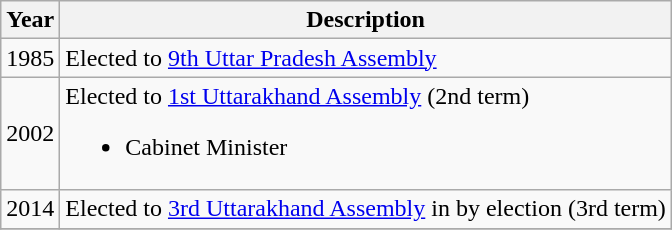<table class="wikitable">
<tr>
<th>Year</th>
<th>Description</th>
</tr>
<tr>
<td>1985</td>
<td>Elected to <a href='#'>9th Uttar Pradesh Assembly</a></td>
</tr>
<tr>
<td>2002</td>
<td>Elected to <a href='#'>1st Uttarakhand Assembly</a> (2nd term)<br><ul><li>Cabinet Minister</li></ul></td>
</tr>
<tr>
<td>2014</td>
<td>Elected to <a href='#'>3rd Uttarakhand Assembly</a> in by election (3rd term)</td>
</tr>
<tr>
</tr>
</table>
